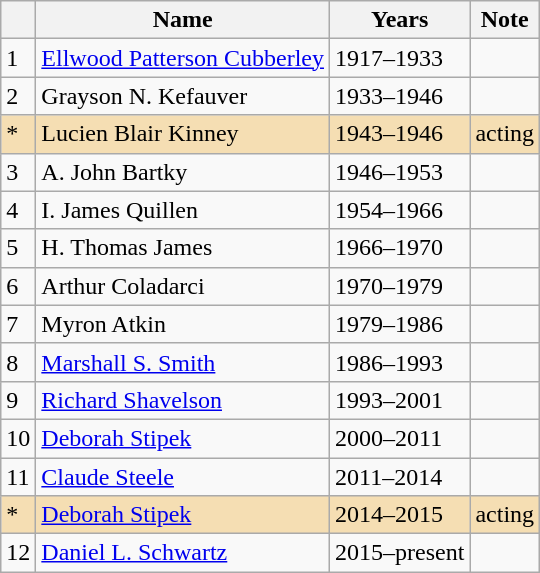<table class="wikitable">
<tr>
<th></th>
<th>Name</th>
<th>Years</th>
<th>Note</th>
</tr>
<tr>
<td>1</td>
<td><a href='#'>Ellwood Patterson Cubberley</a></td>
<td>1917–1933</td>
<td></td>
</tr>
<tr>
<td>2</td>
<td>Grayson N. Kefauver</td>
<td>1933–1946</td>
<td></td>
</tr>
<tr style="background:Wheat;">
<td>*</td>
<td>Lucien Blair Kinney</td>
<td>1943–1946</td>
<td>acting</td>
</tr>
<tr>
<td>3</td>
<td>A. John Bartky</td>
<td>1946–1953</td>
<td></td>
</tr>
<tr>
<td>4</td>
<td>I. James Quillen</td>
<td>1954–1966</td>
<td></td>
</tr>
<tr>
<td>5</td>
<td>H. Thomas James</td>
<td>1966–1970</td>
<td></td>
</tr>
<tr>
<td>6</td>
<td>Arthur Coladarci</td>
<td>1970–1979</td>
<td></td>
</tr>
<tr>
<td>7</td>
<td>Myron Atkin</td>
<td>1979–1986</td>
<td></td>
</tr>
<tr>
<td>8</td>
<td><a href='#'>Marshall S. Smith</a></td>
<td>1986–1993</td>
<td></td>
</tr>
<tr>
<td>9</td>
<td><a href='#'>Richard Shavelson</a></td>
<td>1993–2001</td>
<td></td>
</tr>
<tr>
<td>10</td>
<td><a href='#'>Deborah Stipek</a></td>
<td>2000–2011</td>
<td></td>
</tr>
<tr>
<td>11</td>
<td><a href='#'>Claude Steele</a></td>
<td>2011–2014</td>
<td></td>
</tr>
<tr style="background:Wheat;">
<td>*</td>
<td><a href='#'>Deborah Stipek</a></td>
<td>2014–2015</td>
<td>acting</td>
</tr>
<tr>
<td>12</td>
<td><a href='#'>Daniel L. Schwartz</a></td>
<td>2015–present</td>
<td></td>
</tr>
</table>
